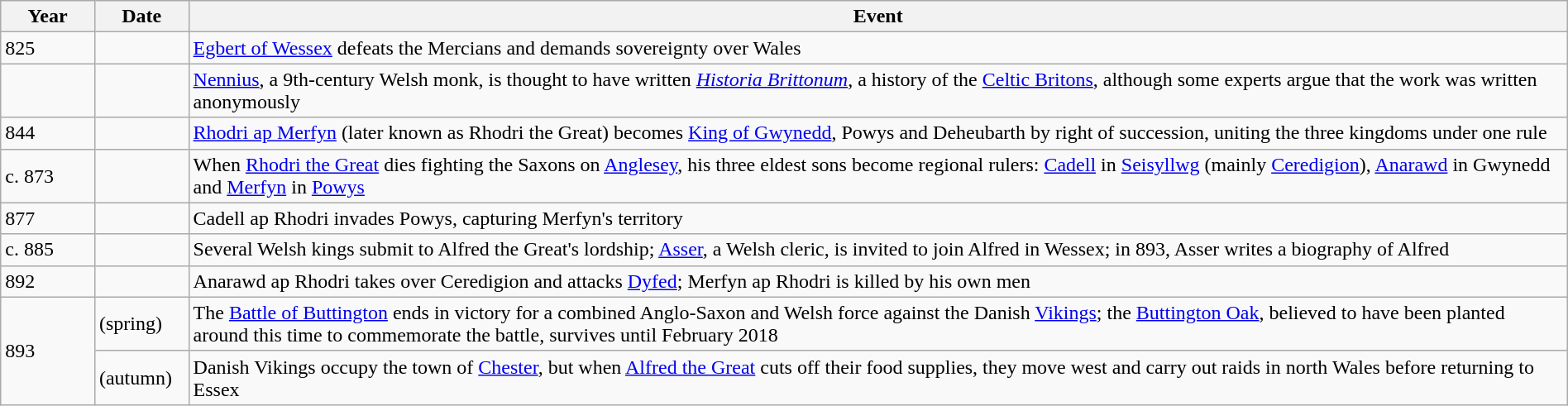<table class="wikitable" width="100%">
<tr>
<th style="width:6%">Year</th>
<th style="width:6%">Date</th>
<th>Event</th>
</tr>
<tr>
<td>825</td>
<td></td>
<td><a href='#'>Egbert of Wessex</a> defeats the Mercians and demands sovereignty over Wales</td>
</tr>
<tr>
<td></td>
<td></td>
<td><a href='#'>Nennius</a>, a 9th-century Welsh monk, is thought to have written <em><a href='#'>Historia Brittonum</a></em>, a history of the <a href='#'>Celtic Britons</a>, although some experts argue that the work was written anonymously</td>
</tr>
<tr>
<td>844</td>
<td></td>
<td><a href='#'>Rhodri ap Merfyn</a> (later known as Rhodri the Great) becomes <a href='#'>King of Gwynedd</a>, Powys and Deheubarth by right of succession, uniting the three kingdoms under one rule</td>
</tr>
<tr>
<td>c. 873</td>
<td></td>
<td>When <a href='#'>Rhodri the Great</a> dies fighting the Saxons on <a href='#'>Anglesey</a>, his three eldest sons become regional rulers: <a href='#'>Cadell</a> in <a href='#'>Seisyllwg</a> (mainly <a href='#'>Ceredigion</a>), <a href='#'>Anarawd</a> in Gwynedd and <a href='#'>Merfyn</a> in <a href='#'>Powys</a></td>
</tr>
<tr>
<td>877</td>
<td></td>
<td>Cadell ap Rhodri invades Powys, capturing Merfyn's territory</td>
</tr>
<tr>
<td>c. 885</td>
<td></td>
<td>Several Welsh kings submit to Alfred the Great's lordship; <a href='#'>Asser</a>, a Welsh cleric, is invited to join Alfred in Wessex; in 893, Asser writes a biography of Alfred</td>
</tr>
<tr>
<td>892</td>
<td></td>
<td>Anarawd ap Rhodri takes over Ceredigion and attacks <a href='#'>Dyfed</a>; Merfyn ap Rhodri is killed by his own men</td>
</tr>
<tr>
<td rowspan=2>893</td>
<td>(spring)</td>
<td>The <a href='#'>Battle of Buttington</a> ends in victory for a combined Anglo-Saxon and Welsh force against the Danish <a href='#'>Vikings</a>; the <a href='#'>Buttington Oak</a>, believed to have been planted around this time to commemorate the battle, survives until February 2018</td>
</tr>
<tr>
<td>(autumn)</td>
<td>Danish Vikings occupy the town of <a href='#'>Chester</a>, but when <a href='#'>Alfred the Great</a> cuts off their food supplies, they move west and carry out raids in north Wales before returning to Essex</td>
</tr>
</table>
